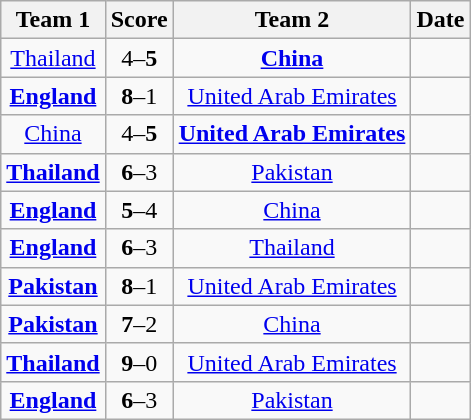<table class="wikitable" style="text-align: center">
<tr>
<th>Team 1</th>
<th>Score</th>
<th>Team 2</th>
<th>Date</th>
</tr>
<tr>
<td> <a href='#'>Thailand</a></td>
<td>4–<strong>5</strong></td>
<td> <strong><a href='#'>China</a></strong></td>
<td></td>
</tr>
<tr>
<td> <strong><a href='#'>England</a></strong></td>
<td><strong>8</strong>–1</td>
<td> <a href='#'>United Arab Emirates</a></td>
<td></td>
</tr>
<tr>
<td> <a href='#'>China</a></td>
<td>4–<strong>5</strong></td>
<td> <strong><a href='#'>United Arab Emirates</a></strong></td>
<td></td>
</tr>
<tr>
<td> <strong><a href='#'>Thailand</a></strong></td>
<td><strong>6</strong>–3</td>
<td> <a href='#'>Pakistan</a></td>
<td></td>
</tr>
<tr>
<td> <strong><a href='#'>England</a></strong></td>
<td><strong>5</strong>–4</td>
<td> <a href='#'>China</a></td>
<td></td>
</tr>
<tr>
<td> <strong><a href='#'>England</a></strong></td>
<td><strong>6</strong>–3</td>
<td> <a href='#'>Thailand</a></td>
<td></td>
</tr>
<tr>
<td> <strong><a href='#'>Pakistan</a></strong></td>
<td><strong>8</strong>–1</td>
<td> <a href='#'>United Arab Emirates</a></td>
<td></td>
</tr>
<tr>
<td> <strong><a href='#'>Pakistan</a></strong></td>
<td><strong>7</strong>–2</td>
<td> <a href='#'>China</a></td>
<td></td>
</tr>
<tr>
<td> <strong><a href='#'>Thailand</a></strong></td>
<td><strong>9</strong>–0</td>
<td> <a href='#'>United Arab Emirates</a></td>
<td></td>
</tr>
<tr>
<td> <strong><a href='#'>England</a></strong></td>
<td><strong>6</strong>–3</td>
<td> <a href='#'>Pakistan</a></td>
<td></td>
</tr>
</table>
